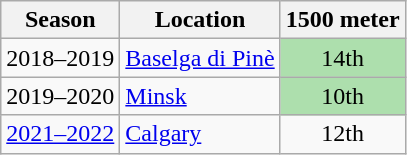<table class="wikitable" style="display: inline-table;">
<tr>
<th>Season</th>
<th>Location</th>
<th colspan="1">1500 meter</th>
</tr>
<tr style="text-align:center">
<td>2018–2019</td>
<td align=left> <a href='#'>Baselga di Pinè</a></td>
<td style="background:#addfad;">14th</td>
</tr>
<tr style="text-align:center">
<td>2019–2020</td>
<td align=left> <a href='#'>Minsk</a></td>
<td style="background:#addfad;">10th</td>
</tr>
<tr style="text-align:center">
<td><a href='#'>2021–2022</a></td>
<td align=left> <a href='#'>Calgary</a></td>
<td>12th</td>
</tr>
</table>
